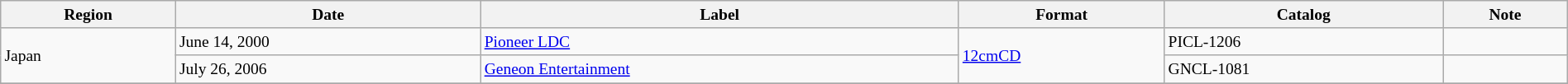<table class="wikitable sortable" style="margin:0 auto; font-size:small; width:100%">
<tr>
<th>Region</th>
<th>Date</th>
<th>Label</th>
<th>Format</th>
<th>Catalog</th>
<th>Note</th>
</tr>
<tr>
<td rowspan="2">Japan</td>
<td>June 14, 2000</td>
<td><a href='#'>Pioneer LDC</a></td>
<td rowspan="2"><a href='#'>12cmCD</a></td>
<td>PICL-1206</td>
<td></td>
</tr>
<tr>
<td>July 26, 2006</td>
<td><a href='#'>Geneon Entertainment</a></td>
<td>GNCL-1081</td>
<td></td>
</tr>
<tr>
</tr>
</table>
